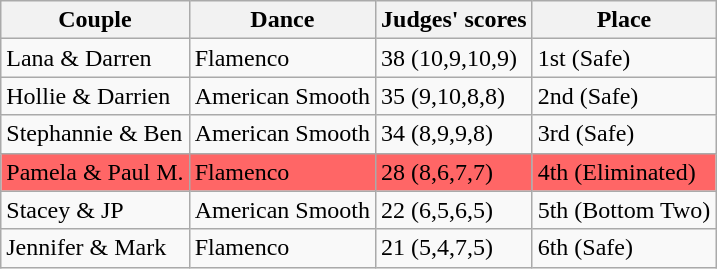<table class="wikitable sortable">
<tr>
<th>Couple</th>
<th>Dance</th>
<th>Judges' scores</th>
<th>Place</th>
</tr>
<tr>
<td>Lana & Darren</td>
<td>Flamenco</td>
<td>38 (10,9,10,9)</td>
<td>1st (Safe)</td>
</tr>
<tr>
<td>Hollie & Darrien</td>
<td>American Smooth</td>
<td>35 (9,10,8,8)</td>
<td>2nd (Safe)</td>
</tr>
<tr>
<td>Stephannie & Ben</td>
<td>American Smooth</td>
<td>34 (8,9,9,8)</td>
<td>3rd (Safe)</td>
</tr>
<tr bgcolor=#ff6666>
<td>Pamela & Paul M.</td>
<td>Flamenco</td>
<td>28 (8,6,7,7)</td>
<td>4th (Eliminated)</td>
</tr>
<tr>
<td>Stacey & JP</td>
<td>American Smooth</td>
<td>22 (6,5,6,5)</td>
<td>5th (Bottom Two)</td>
</tr>
<tr>
<td>Jennifer & Mark</td>
<td>Flamenco</td>
<td>21 (5,4,7,5)</td>
<td>6th (Safe)</td>
</tr>
</table>
